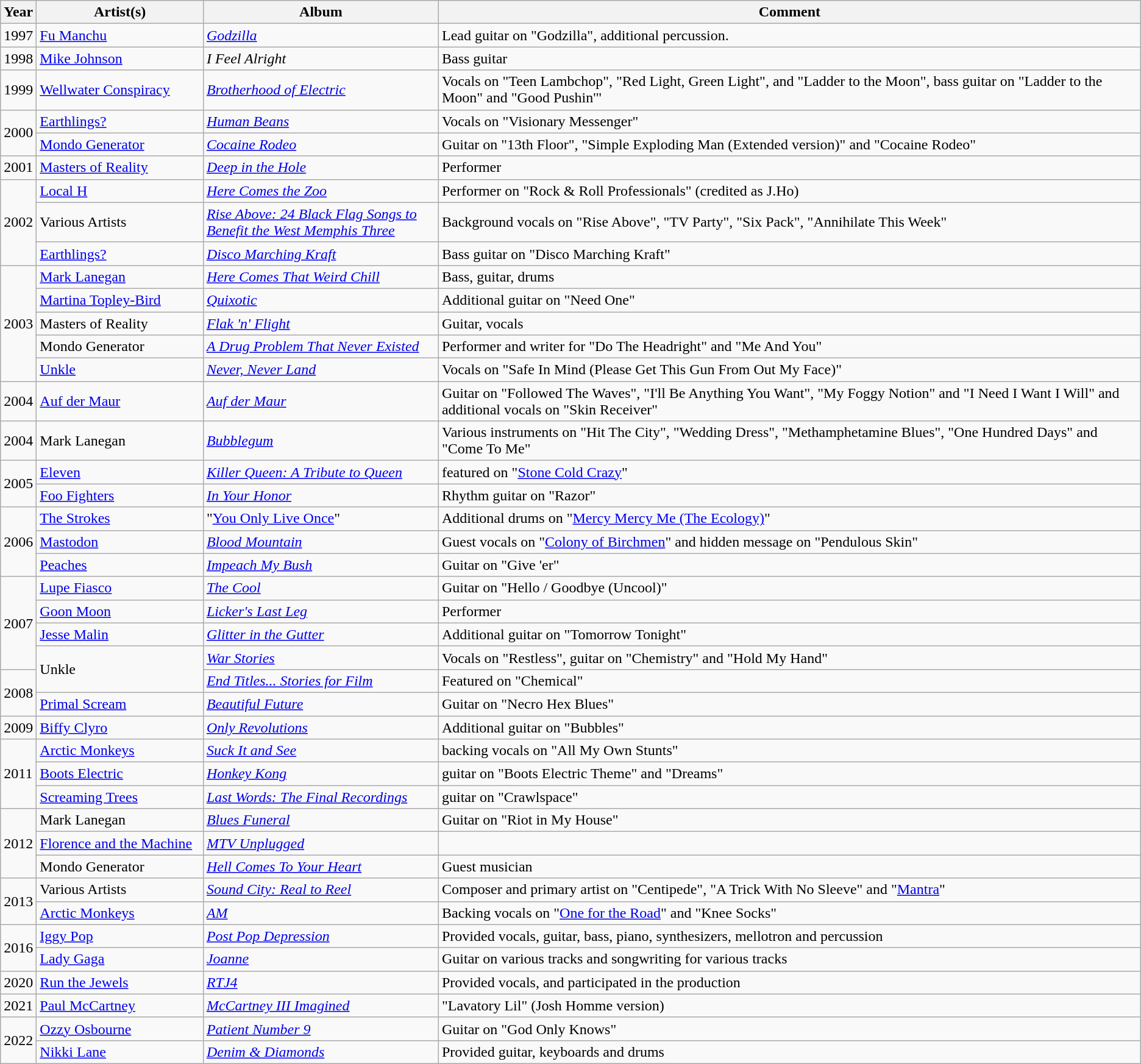<table class="wikitable">
<tr>
<th>Year</th>
<th width="175">Artist(s)</th>
<th width="250">Album</th>
<th>Comment</th>
</tr>
<tr>
<td align="center">1997</td>
<td><a href='#'>Fu Manchu</a></td>
<td><em><a href='#'>Godzilla</a></em></td>
<td>Lead guitar on "Godzilla", additional percussion.</td>
</tr>
<tr>
<td rowspan="1">1998</td>
<td><a href='#'>Mike Johnson</a></td>
<td><em>I Feel Alright</em></td>
<td>Bass guitar</td>
</tr>
<tr>
<td rowspan="1">1999</td>
<td><a href='#'>Wellwater Conspiracy</a></td>
<td><em><a href='#'>Brotherhood of Electric</a></em></td>
<td>Vocals on "Teen Lambchop", "Red Light, Green Light", and "Ladder to the Moon", bass guitar on "Ladder to the Moon" and "Good Pushin'"</td>
</tr>
<tr>
<td rowspan="2">2000</td>
<td><a href='#'>Earthlings?</a></td>
<td><em><a href='#'>Human Beans</a></em></td>
<td>Vocals on "Visionary Messenger"</td>
</tr>
<tr>
<td><a href='#'>Mondo Generator</a></td>
<td><em><a href='#'>Cocaine Rodeo</a></em></td>
<td>Guitar on "13th Floor", "Simple Exploding Man (Extended version)"  and "Cocaine Rodeo"</td>
</tr>
<tr>
<td rowspan="1">2001</td>
<td><a href='#'>Masters of Reality</a></td>
<td><em><a href='#'>Deep in the Hole</a></em></td>
<td>Performer</td>
</tr>
<tr>
<td rowspan="3">2002</td>
<td><a href='#'>Local H</a></td>
<td><em><a href='#'>Here Comes the Zoo</a></em></td>
<td>Performer on "Rock & Roll Professionals" (credited as J.Ho)</td>
</tr>
<tr>
<td>Various Artists</td>
<td><em><a href='#'>Rise Above: 24 Black Flag Songs to Benefit the West Memphis Three</a></em></td>
<td>Background vocals on "Rise Above", "TV Party", "Six Pack", "Annihilate This Week"</td>
</tr>
<tr>
<td><a href='#'>Earthlings?</a></td>
<td><em><a href='#'>Disco Marching Kraft</a></em></td>
<td>Bass guitar on "Disco Marching Kraft"</td>
</tr>
<tr>
<td rowspan="5">2003</td>
<td><a href='#'>Mark Lanegan</a></td>
<td><em><a href='#'>Here Comes That Weird Chill</a></em></td>
<td>Bass, guitar, drums</td>
</tr>
<tr>
<td><a href='#'>Martina Topley-Bird</a></td>
<td><em><a href='#'>Quixotic</a></em></td>
<td>Additional guitar on "Need One"</td>
</tr>
<tr>
<td>Masters of Reality</td>
<td><em><a href='#'>Flak 'n' Flight</a></em></td>
<td>Guitar, vocals</td>
</tr>
<tr>
<td>Mondo Generator</td>
<td><em><a href='#'>A Drug Problem That Never Existed</a></em></td>
<td>Performer and writer for "Do The Headright" and "Me And You"</td>
</tr>
<tr>
<td><a href='#'>Unkle</a></td>
<td><em><a href='#'>Never, Never Land</a></em></td>
<td>Vocals on "Safe In Mind (Please Get This Gun From Out My Face)"</td>
</tr>
<tr>
<td>2004</td>
<td><a href='#'>Auf der Maur</a></td>
<td><em><a href='#'>Auf der Maur</a></em></td>
<td>Guitar on "Followed The Waves", "I'll Be Anything You Want", "My Foggy Notion" and "I Need I Want I Will" and additional vocals on "Skin Receiver"</td>
</tr>
<tr>
<td>2004</td>
<td>Mark Lanegan</td>
<td><em><a href='#'>Bubblegum</a></em></td>
<td>Various instruments on "Hit The City", "Wedding Dress", "Methamphetamine Blues", "One Hundred Days" and "Come To Me"</td>
</tr>
<tr>
<td rowspan="2">2005</td>
<td><a href='#'>Eleven</a></td>
<td><em><a href='#'>Killer Queen: A Tribute to Queen</a></em></td>
<td>featured on "<a href='#'>Stone Cold Crazy</a>"</td>
</tr>
<tr>
<td><a href='#'>Foo Fighters</a></td>
<td><em><a href='#'>In Your Honor</a></em></td>
<td>Rhythm guitar on "Razor"</td>
</tr>
<tr>
<td rowspan="3">2006</td>
<td><a href='#'>The Strokes</a></td>
<td>"<a href='#'>You Only Live Once</a>"</td>
<td>Additional drums on "<a href='#'>Mercy Mercy Me (The Ecology)</a>"</td>
</tr>
<tr>
<td><a href='#'>Mastodon</a></td>
<td><em><a href='#'>Blood Mountain</a></em></td>
<td>Guest vocals on "<a href='#'>Colony of Birchmen</a>" and hidden message on "Pendulous Skin"</td>
</tr>
<tr>
<td><a href='#'>Peaches</a></td>
<td><em><a href='#'>Impeach My Bush</a></em></td>
<td>Guitar on "Give 'er"</td>
</tr>
<tr>
<td rowspan="4">2007</td>
<td><a href='#'>Lupe Fiasco</a></td>
<td><em><a href='#'>The Cool</a></em></td>
<td>Guitar on "Hello / Goodbye (Uncool)"</td>
</tr>
<tr>
<td><a href='#'>Goon Moon</a></td>
<td><em><a href='#'>Licker's Last Leg</a></em></td>
<td>Performer</td>
</tr>
<tr>
<td><a href='#'>Jesse Malin</a></td>
<td><em><a href='#'>Glitter in the Gutter</a></em></td>
<td>Additional guitar on "Tomorrow Tonight"</td>
</tr>
<tr>
<td rowspan="2">Unkle</td>
<td><em><a href='#'>War Stories</a></em></td>
<td>Vocals on "Restless", guitar on "Chemistry" and "Hold My Hand"</td>
</tr>
<tr>
<td rowspan="2">2008</td>
<td><em><a href='#'>End Titles... Stories for Film</a></em></td>
<td>Featured on "Chemical"</td>
</tr>
<tr>
<td><a href='#'>Primal Scream</a></td>
<td><em><a href='#'>Beautiful Future</a></em></td>
<td>Guitar on "Necro Hex Blues"</td>
</tr>
<tr>
<td>2009</td>
<td><a href='#'>Biffy Clyro</a></td>
<td><em><a href='#'>Only Revolutions</a></em></td>
<td>Additional guitar on "Bubbles"</td>
</tr>
<tr>
<td rowspan="3">2011</td>
<td><a href='#'>Arctic Monkeys</a></td>
<td><em><a href='#'>Suck It and See</a></em></td>
<td>backing vocals on "All My Own Stunts"</td>
</tr>
<tr>
<td><a href='#'>Boots Electric</a></td>
<td><em><a href='#'>Honkey Kong</a></em></td>
<td>guitar on "Boots Electric Theme" and "Dreams"</td>
</tr>
<tr>
<td><a href='#'>Screaming Trees</a></td>
<td><em><a href='#'>Last Words: The Final Recordings</a></em></td>
<td>guitar on "Crawlspace"</td>
</tr>
<tr>
<td rowspan="3">2012</td>
<td>Mark Lanegan</td>
<td><em><a href='#'>Blues Funeral</a></em></td>
<td>Guitar on "Riot in My House"</td>
</tr>
<tr>
<td><a href='#'>Florence and the Machine</a></td>
<td><em><a href='#'>MTV Unplugged</a></em></td>
<td></td>
</tr>
<tr>
<td>Mondo Generator</td>
<td><em><a href='#'>Hell Comes To Your Heart</a></em></td>
<td>Guest musician</td>
</tr>
<tr>
<td rowspan="2">2013</td>
<td>Various Artists</td>
<td><em><a href='#'>Sound City: Real to Reel</a></em></td>
<td>Composer and primary artist on "Centipede", "A Trick With No Sleeve" and "<a href='#'>Mantra</a>"</td>
</tr>
<tr>
<td><a href='#'>Arctic Monkeys</a></td>
<td><em><a href='#'>AM</a></em></td>
<td>Backing vocals on "<a href='#'>One for the Road</a>" and "Knee Socks"</td>
</tr>
<tr>
<td rowspan="2">2016</td>
<td><a href='#'>Iggy Pop</a></td>
<td><em><a href='#'>Post Pop Depression</a></em></td>
<td>Provided vocals, guitar, bass, piano, synthesizers, mellotron and percussion</td>
</tr>
<tr>
<td><a href='#'>Lady Gaga</a></td>
<td><em><a href='#'>Joanne</a></em></td>
<td>Guitar on various tracks and songwriting for various tracks</td>
</tr>
<tr>
<td>2020</td>
<td><a href='#'>Run the Jewels</a></td>
<td><em><a href='#'>RTJ4</a></em></td>
<td>Provided vocals, and participated in the production</td>
</tr>
<tr>
<td>2021</td>
<td><a href='#'>Paul McCartney</a></td>
<td><em><a href='#'>McCartney III Imagined</a></em></td>
<td>"Lavatory Lil" (Josh Homme version)</td>
</tr>
<tr>
<td rowspan="2">2022</td>
<td><a href='#'>Ozzy Osbourne</a></td>
<td><em><a href='#'>Patient Number 9</a></em></td>
<td>Guitar on "God Only Knows"</td>
</tr>
<tr>
<td><a href='#'>Nikki Lane</a></td>
<td><em><a href='#'>Denim & Diamonds</a></em></td>
<td>Provided guitar, keyboards and drums</td>
</tr>
</table>
